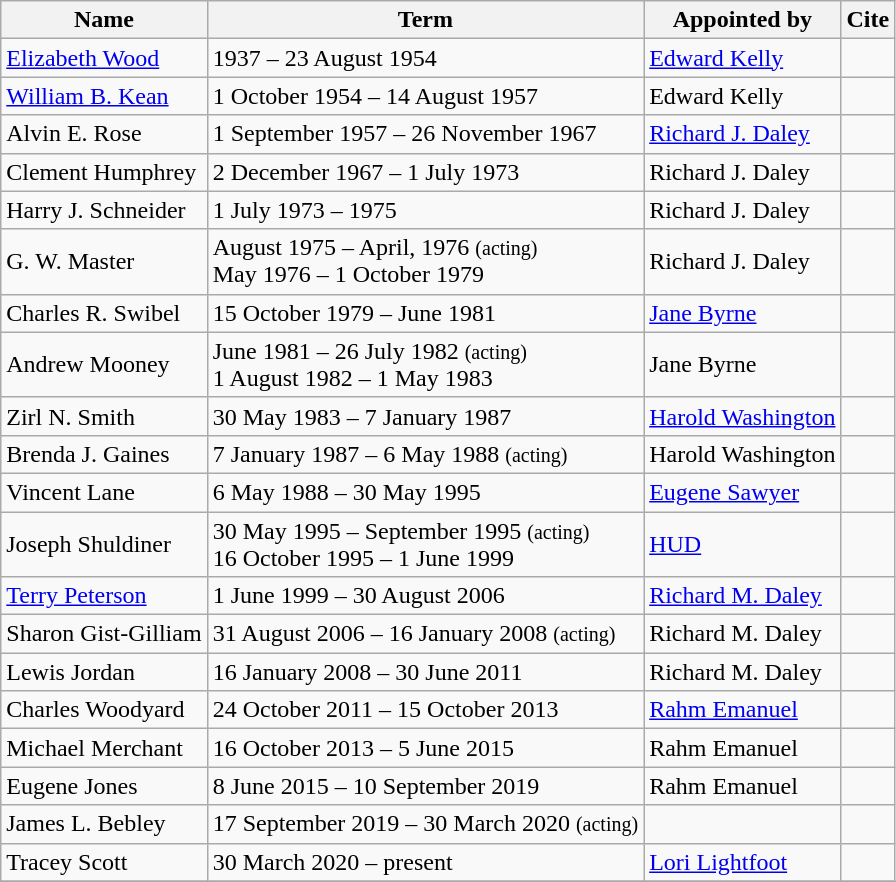<table class="wikitable collapsible collapsed">
<tr>
<th>Name</th>
<th>Term</th>
<th>Appointed by</th>
<th>Cite</th>
</tr>
<tr>
<td><a href='#'>Elizabeth Wood</a></td>
<td>1937 – 23 August 1954</td>
<td><a href='#'>Edward Kelly</a></td>
<td></td>
</tr>
<tr>
<td><a href='#'>William B. Kean</a></td>
<td>1 October 1954 – 14 August 1957</td>
<td>Edward Kelly</td>
<td></td>
</tr>
<tr>
<td>Alvin E. Rose</td>
<td>1 September 1957 – 26 November 1967</td>
<td><a href='#'>Richard J. Daley</a></td>
<td></td>
</tr>
<tr>
<td>Clement Humphrey</td>
<td>2 December 1967 – 1 July 1973</td>
<td>Richard J. Daley</td>
<td></td>
</tr>
<tr>
<td>Harry J. Schneider</td>
<td>1 July 1973 – 1975</td>
<td>Richard J. Daley</td>
<td></td>
</tr>
<tr>
<td>G. W. Master</td>
<td>August 1975 – April, 1976 <small>(acting)</small><br>May 1976 – 1 October 1979</td>
<td>Richard J. Daley</td>
<td></td>
</tr>
<tr>
<td>Charles R. Swibel</td>
<td>15 October 1979 – June 1981</td>
<td><a href='#'>Jane Byrne</a></td>
<td></td>
</tr>
<tr>
<td>Andrew Mooney</td>
<td>June 1981 – 26 July 1982 <small>(acting)</small><br> 1 August 1982 – 1 May 1983</td>
<td>Jane Byrne</td>
<td></td>
</tr>
<tr>
<td>Zirl N. Smith</td>
<td>30 May 1983 – 7 January 1987</td>
<td><a href='#'>Harold Washington</a></td>
<td></td>
</tr>
<tr>
<td>Brenda J. Gaines</td>
<td>7 January 1987 – 6 May 1988 <small>(acting)</small></td>
<td>Harold Washington</td>
<td></td>
</tr>
<tr>
<td>Vincent Lane</td>
<td>6 May 1988 – 30 May 1995</td>
<td><a href='#'>Eugene Sawyer</a></td>
<td></td>
</tr>
<tr>
<td>Joseph Shuldiner</td>
<td>30 May 1995 – September 1995 <small>(acting)</small><br> 16 October 1995 – 1 June 1999</td>
<td><a href='#'>HUD</a></td>
<td></td>
</tr>
<tr>
<td><a href='#'>Terry Peterson</a></td>
<td>1 June 1999 – 30 August 2006</td>
<td><a href='#'>Richard M. Daley</a></td>
<td></td>
</tr>
<tr>
<td>Sharon Gist-Gilliam</td>
<td>31 August 2006 – 16 January 2008 <small>(acting)</small></td>
<td>Richard M. Daley</td>
<td></td>
</tr>
<tr>
<td>Lewis Jordan</td>
<td>16 January 2008 – 30 June 2011</td>
<td>Richard M. Daley</td>
<td></td>
</tr>
<tr>
<td>Charles Woodyard</td>
<td>24 October 2011 – 15 October 2013</td>
<td><a href='#'>Rahm Emanuel</a></td>
<td></td>
</tr>
<tr>
<td>Michael Merchant</td>
<td>16 October 2013 – 5 June 2015</td>
<td>Rahm Emanuel</td>
<td></td>
</tr>
<tr>
<td>Eugene Jones</td>
<td>8 June 2015 – 10 September 2019 <br></td>
<td>Rahm Emanuel</td>
<td></td>
</tr>
<tr>
<td>James L. Bebley</td>
<td>17 September 2019 – 30 March 2020 <small>(acting)</small></td>
<td></td>
<td></td>
</tr>
<tr>
<td>Tracey Scott</td>
<td>30 March 2020 – present</td>
<td><a href='#'>Lori Lightfoot</a></td>
<td></td>
</tr>
<tr>
</tr>
</table>
